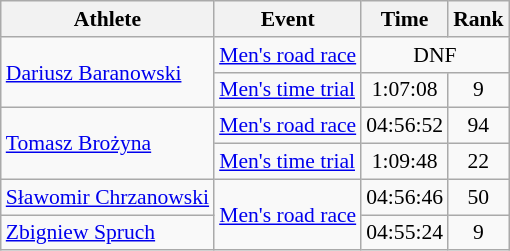<table class=wikitable style="font-size:90%">
<tr>
<th>Athlete</th>
<th>Event</th>
<th>Time</th>
<th>Rank</th>
</tr>
<tr align=center>
<td align=left rowspan=2><a href='#'>Dariusz Baranowski</a></td>
<td align=left><a href='#'>Men's road race</a></td>
<td align=center colspan=2>DNF</td>
</tr>
<tr align=center>
<td align=left><a href='#'>Men's time trial</a></td>
<td>1:07:08</td>
<td>9</td>
</tr>
<tr align=center>
<td align=left rowspan=2><a href='#'>Tomasz Brożyna</a></td>
<td align=left><a href='#'>Men's road race</a></td>
<td>04:56:52</td>
<td>94</td>
</tr>
<tr align=center>
<td align=left><a href='#'>Men's time trial</a></td>
<td>1:09:48</td>
<td>22</td>
</tr>
<tr align=center>
<td align=left><a href='#'>Sławomir Chrzanowski</a></td>
<td align=left rowspan=2><a href='#'>Men's road race</a></td>
<td>04:56:46</td>
<td>50</td>
</tr>
<tr align=center>
<td align=left><a href='#'>Zbigniew Spruch</a></td>
<td>04:55:24</td>
<td>9</td>
</tr>
</table>
